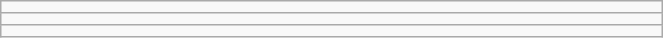<table class="wikitable" style=" text-align:center; font-size:110%;" width="35%">
<tr>
<td></td>
</tr>
<tr>
<td></td>
</tr>
<tr>
<td></td>
</tr>
</table>
